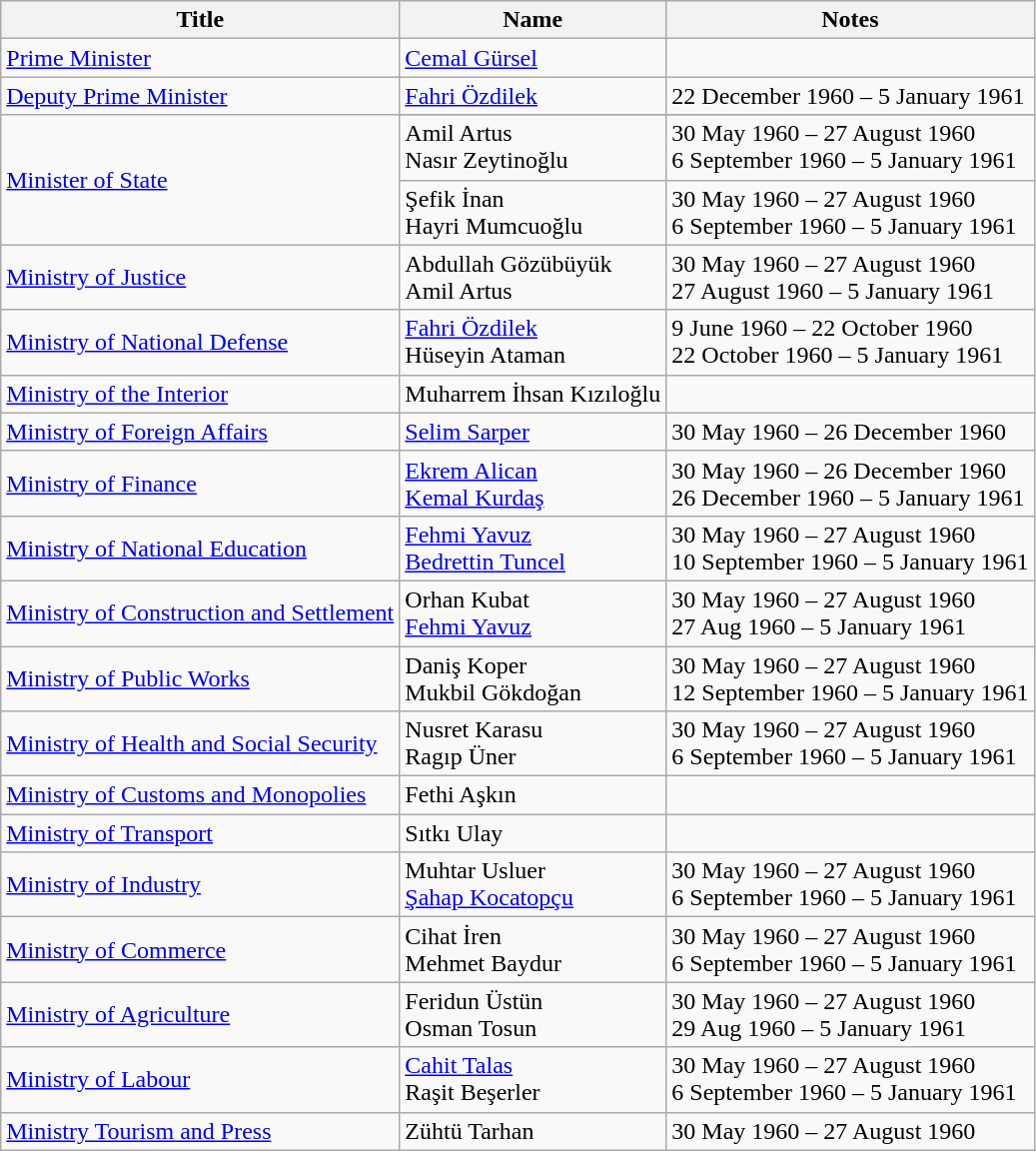<table class="wikitable">
<tr>
<th>Title</th>
<th>Name</th>
<th>Notes</th>
</tr>
<tr>
<td><a href='#'>Prime Minister</a></td>
<td><a href='#'>Cemal Gürsel</a></td>
<td></td>
</tr>
<tr>
<td><a href='#'>Deputy Prime Minister</a></td>
<td><a href='#'>Fahri Özdilek</a></td>
<td>22 December 1960 – 5 January 1961</td>
</tr>
<tr>
<td rowspan="3" style="text-align:left;"><a href='#'>Minister of State</a></td>
</tr>
<tr>
<td>Amil Artus<br>Nasır Zeytinoğlu</td>
<td>30 May 1960 – 27 August 1960<br>6 September 1960 – 5 January 1961</td>
</tr>
<tr>
<td>Şefik İnan<br>Hayri Mumcuoğlu</td>
<td>30 May 1960 – 27 August 1960<br>6 September 1960 – 5 January 1961</td>
</tr>
<tr>
<td><a href='#'>Ministry of Justice</a></td>
<td>Abdullah Gözübüyük<br>Amil Artus</td>
<td>30 May 1960 – 27 August 1960<br>27 August 1960 – 5 January 1961</td>
</tr>
<tr>
<td><a href='#'>Ministry of National Defense</a></td>
<td><a href='#'>Fahri Özdilek</a><br>Hüseyin Ataman</td>
<td>9 June 1960 – 22 October 1960<br>22 October 1960 – 5 January 1961</td>
</tr>
<tr>
<td><a href='#'>Ministry of the Interior</a></td>
<td>Muharrem İhsan Kızıloğlu</td>
<td></td>
</tr>
<tr>
<td><a href='#'>Ministry of Foreign Affairs</a></td>
<td><a href='#'>Selim Sarper</a></td>
<td>30 May 1960 – 26 December 1960</td>
</tr>
<tr>
<td><a href='#'>Ministry of Finance</a></td>
<td><a href='#'>Ekrem Alican</a><br><a href='#'>Kemal Kurdaş</a></td>
<td>30 May 1960 – 26 December 1960<br>26 December 1960 – 5 January 1961</td>
</tr>
<tr>
<td><a href='#'>Ministry of National Education</a></td>
<td><a href='#'>Fehmi Yavuz</a><br><a href='#'>Bedrettin Tuncel</a></td>
<td>30 May 1960 – 27 August 1960<br>10 September 1960 – 5 January 1961</td>
</tr>
<tr>
<td><a href='#'>Ministry of Construction and Settlement</a></td>
<td>Orhan Kubat<br><a href='#'>Fehmi Yavuz</a></td>
<td>30 May 1960 – 27 August 1960<br>27 Aug  1960 – 5 January  1961</td>
</tr>
<tr>
<td><a href='#'>Ministry of Public Works</a></td>
<td>Daniş Koper<br>Mukbil Gökdoğan</td>
<td>30 May 1960 – 27 August 1960<br>12 September 1960 – 5 January 1961</td>
</tr>
<tr>
<td><a href='#'>Ministry of Health and Social Security</a></td>
<td>Nusret Karasu<br>Ragıp Üner</td>
<td>30 May 1960 – 27 August 1960 <br>6 September 1960 – 5 January 1961</td>
</tr>
<tr>
<td><a href='#'>Ministry of Customs and Monopolies</a></td>
<td>Fethi Aşkın</td>
<td></td>
</tr>
<tr>
<td><a href='#'>Ministry of Transport</a></td>
<td>Sıtkı Ulay</td>
<td></td>
</tr>
<tr>
<td><a href='#'>Ministry of Industry</a></td>
<td>Muhtar Usluer<br><a href='#'>Şahap Kocatopçu</a></td>
<td>30 May 1960 – 27 August 1960<br>6 September 1960 – 5 January 1961</td>
</tr>
<tr>
<td><a href='#'>Ministry of Commerce</a></td>
<td>Cihat İren<br>Mehmet Baydur</td>
<td>30 May 1960 – 27 August 1960<br> 6 September 1960 – 5 January 1961</td>
</tr>
<tr>
<td><a href='#'>Ministry of Agriculture</a></td>
<td>Feridun Üstün<br>Osman Tosun</td>
<td>30 May 1960 – 27 August 1960<br>29 Aug  1960 – 5 January 1961</td>
</tr>
<tr>
<td><a href='#'>Ministry of Labour</a></td>
<td><a href='#'>Cahit Talas</a><br>Raşit Beşerler</td>
<td>30 May 1960 – 27 August 1960 <br>6 September 1960 – 5 January 1961</td>
</tr>
<tr>
<td><a href='#'>Ministry Tourism and Press</a></td>
<td>Zühtü Tarhan</td>
<td>30 May 1960 – 27 August 1960</td>
</tr>
</table>
